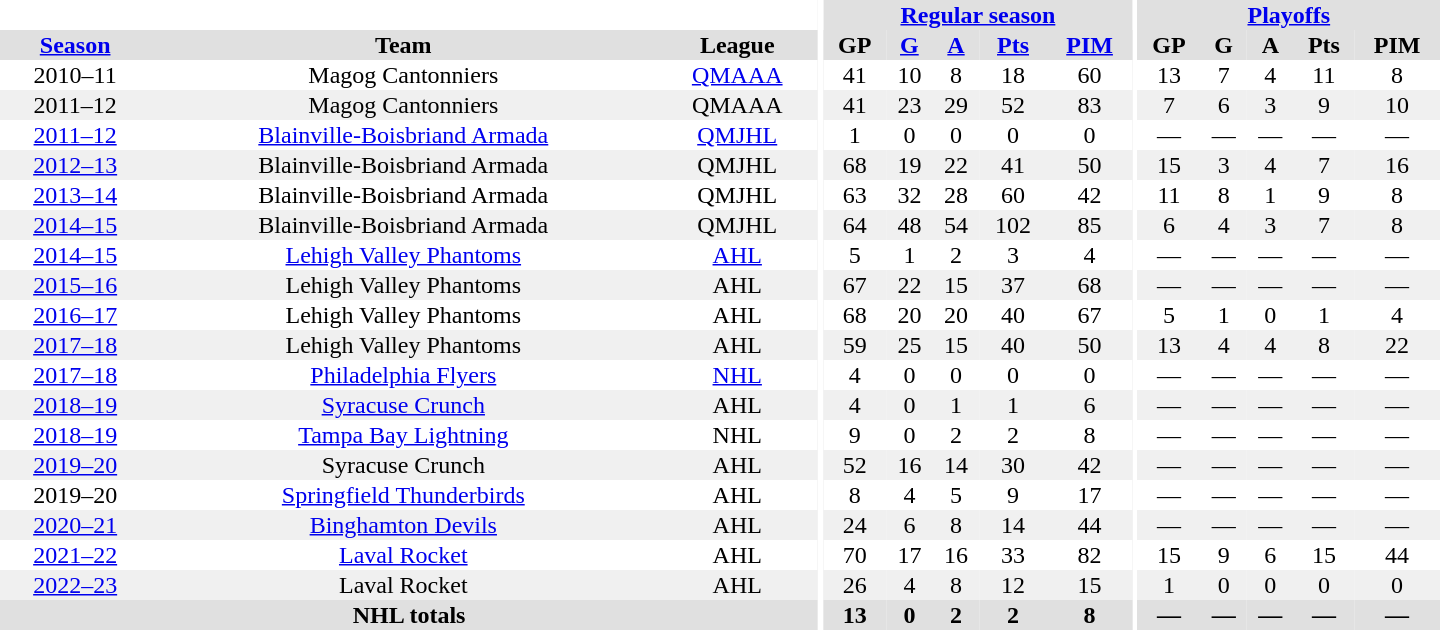<table border="0" cellpadding="1" cellspacing="0" style="text-align:center; width:60em">
<tr bgcolor="#e0e0e0">
<th colspan="3" bgcolor="#ffffff"></th>
<th rowspan="99" bgcolor="#ffffff"></th>
<th colspan="5"><a href='#'>Regular season</a></th>
<th rowspan="99" bgcolor="#ffffff"></th>
<th colspan="5"><a href='#'>Playoffs</a></th>
</tr>
<tr bgcolor="#e0e0e0">
<th><a href='#'>Season</a></th>
<th>Team</th>
<th>League</th>
<th>GP</th>
<th><a href='#'>G</a></th>
<th><a href='#'>A</a></th>
<th><a href='#'>Pts</a></th>
<th><a href='#'>PIM</a></th>
<th>GP</th>
<th>G</th>
<th>A</th>
<th>Pts</th>
<th>PIM</th>
</tr>
<tr>
<td>2010–11</td>
<td>Magog Cantonniers</td>
<td><a href='#'>QMAAA</a></td>
<td>41</td>
<td>10</td>
<td>8</td>
<td>18</td>
<td>60</td>
<td>13</td>
<td>7</td>
<td>4</td>
<td>11</td>
<td>8</td>
</tr>
<tr bgcolor="#f0f0f0">
<td>2011–12</td>
<td>Magog Cantonniers</td>
<td>QMAAA</td>
<td>41</td>
<td>23</td>
<td>29</td>
<td>52</td>
<td>83</td>
<td>7</td>
<td>6</td>
<td>3</td>
<td>9</td>
<td>10</td>
</tr>
<tr>
<td><a href='#'>2011–12</a></td>
<td><a href='#'>Blainville-Boisbriand Armada</a></td>
<td><a href='#'>QMJHL</a></td>
<td>1</td>
<td>0</td>
<td>0</td>
<td>0</td>
<td>0</td>
<td>—</td>
<td>—</td>
<td>—</td>
<td>—</td>
<td>—</td>
</tr>
<tr bgcolor="#f0f0f0">
<td><a href='#'>2012–13</a></td>
<td>Blainville-Boisbriand Armada</td>
<td>QMJHL</td>
<td>68</td>
<td>19</td>
<td>22</td>
<td>41</td>
<td>50</td>
<td>15</td>
<td>3</td>
<td>4</td>
<td>7</td>
<td>16</td>
</tr>
<tr>
<td><a href='#'>2013–14</a></td>
<td>Blainville-Boisbriand Armada</td>
<td>QMJHL</td>
<td>63</td>
<td>32</td>
<td>28</td>
<td>60</td>
<td>42</td>
<td>11</td>
<td>8</td>
<td>1</td>
<td>9</td>
<td>8</td>
</tr>
<tr bgcolor="#f0f0f0">
<td><a href='#'>2014–15</a></td>
<td>Blainville-Boisbriand Armada</td>
<td>QMJHL</td>
<td>64</td>
<td>48</td>
<td>54</td>
<td>102</td>
<td>85</td>
<td>6</td>
<td>4</td>
<td>3</td>
<td>7</td>
<td>8</td>
</tr>
<tr>
<td><a href='#'>2014–15</a></td>
<td><a href='#'>Lehigh Valley Phantoms</a></td>
<td><a href='#'>AHL</a></td>
<td>5</td>
<td>1</td>
<td>2</td>
<td>3</td>
<td>4</td>
<td>—</td>
<td>—</td>
<td>—</td>
<td>—</td>
<td>—</td>
</tr>
<tr bgcolor="#f0f0f0">
<td><a href='#'>2015–16</a></td>
<td>Lehigh Valley Phantoms</td>
<td>AHL</td>
<td>67</td>
<td>22</td>
<td>15</td>
<td>37</td>
<td>68</td>
<td>—</td>
<td>—</td>
<td>—</td>
<td>—</td>
<td>—</td>
</tr>
<tr>
<td><a href='#'>2016–17</a></td>
<td>Lehigh Valley Phantoms</td>
<td>AHL</td>
<td>68</td>
<td>20</td>
<td>20</td>
<td>40</td>
<td>67</td>
<td>5</td>
<td>1</td>
<td>0</td>
<td>1</td>
<td>4</td>
</tr>
<tr bgcolor="#f0f0f0">
<td><a href='#'>2017–18</a></td>
<td>Lehigh Valley Phantoms</td>
<td>AHL</td>
<td>59</td>
<td>25</td>
<td>15</td>
<td>40</td>
<td>50</td>
<td>13</td>
<td>4</td>
<td>4</td>
<td>8</td>
<td>22</td>
</tr>
<tr>
<td><a href='#'>2017–18</a></td>
<td><a href='#'>Philadelphia Flyers</a></td>
<td><a href='#'>NHL</a></td>
<td>4</td>
<td>0</td>
<td>0</td>
<td>0</td>
<td>0</td>
<td>—</td>
<td>—</td>
<td>—</td>
<td>—</td>
<td>—</td>
</tr>
<tr bgcolor="#f0f0f0">
<td><a href='#'>2018–19</a></td>
<td><a href='#'>Syracuse Crunch</a></td>
<td>AHL</td>
<td>4</td>
<td>0</td>
<td>1</td>
<td>1</td>
<td>6</td>
<td>—</td>
<td>—</td>
<td>—</td>
<td>—</td>
<td>—</td>
</tr>
<tr>
<td><a href='#'>2018–19</a></td>
<td><a href='#'>Tampa Bay Lightning</a></td>
<td>NHL</td>
<td>9</td>
<td>0</td>
<td>2</td>
<td>2</td>
<td>8</td>
<td>—</td>
<td>—</td>
<td>—</td>
<td>—</td>
<td>—</td>
</tr>
<tr bgcolor="#f0f0f0">
<td><a href='#'>2019–20</a></td>
<td>Syracuse Crunch</td>
<td>AHL</td>
<td>52</td>
<td>16</td>
<td>14</td>
<td>30</td>
<td>42</td>
<td>—</td>
<td>—</td>
<td>—</td>
<td>—</td>
<td>—</td>
</tr>
<tr>
<td>2019–20</td>
<td><a href='#'>Springfield Thunderbirds</a></td>
<td>AHL</td>
<td>8</td>
<td>4</td>
<td>5</td>
<td>9</td>
<td>17</td>
<td>—</td>
<td>—</td>
<td>—</td>
<td>—</td>
<td>—</td>
</tr>
<tr bgcolor="#f0f0f0">
<td><a href='#'>2020–21</a></td>
<td><a href='#'>Binghamton Devils</a></td>
<td>AHL</td>
<td>24</td>
<td>6</td>
<td>8</td>
<td>14</td>
<td>44</td>
<td>—</td>
<td>—</td>
<td>—</td>
<td>—</td>
<td>—</td>
</tr>
<tr>
<td><a href='#'>2021–22</a></td>
<td><a href='#'>Laval Rocket</a></td>
<td>AHL</td>
<td>70</td>
<td>17</td>
<td>16</td>
<td>33</td>
<td>82</td>
<td>15</td>
<td>9</td>
<td>6</td>
<td>15</td>
<td>44</td>
</tr>
<tr bgcolor="#f0f0f0">
<td><a href='#'>2022–23</a></td>
<td>Laval Rocket</td>
<td>AHL</td>
<td>26</td>
<td>4</td>
<td>8</td>
<td>12</td>
<td>15</td>
<td>1</td>
<td>0</td>
<td>0</td>
<td>0</td>
<td>0</td>
</tr>
<tr bgcolor="#e0e0e0">
<th colspan="3">NHL totals</th>
<th>13</th>
<th>0</th>
<th>2</th>
<th>2</th>
<th>8</th>
<th>—</th>
<th>—</th>
<th>—</th>
<th>—</th>
<th>—</th>
</tr>
</table>
